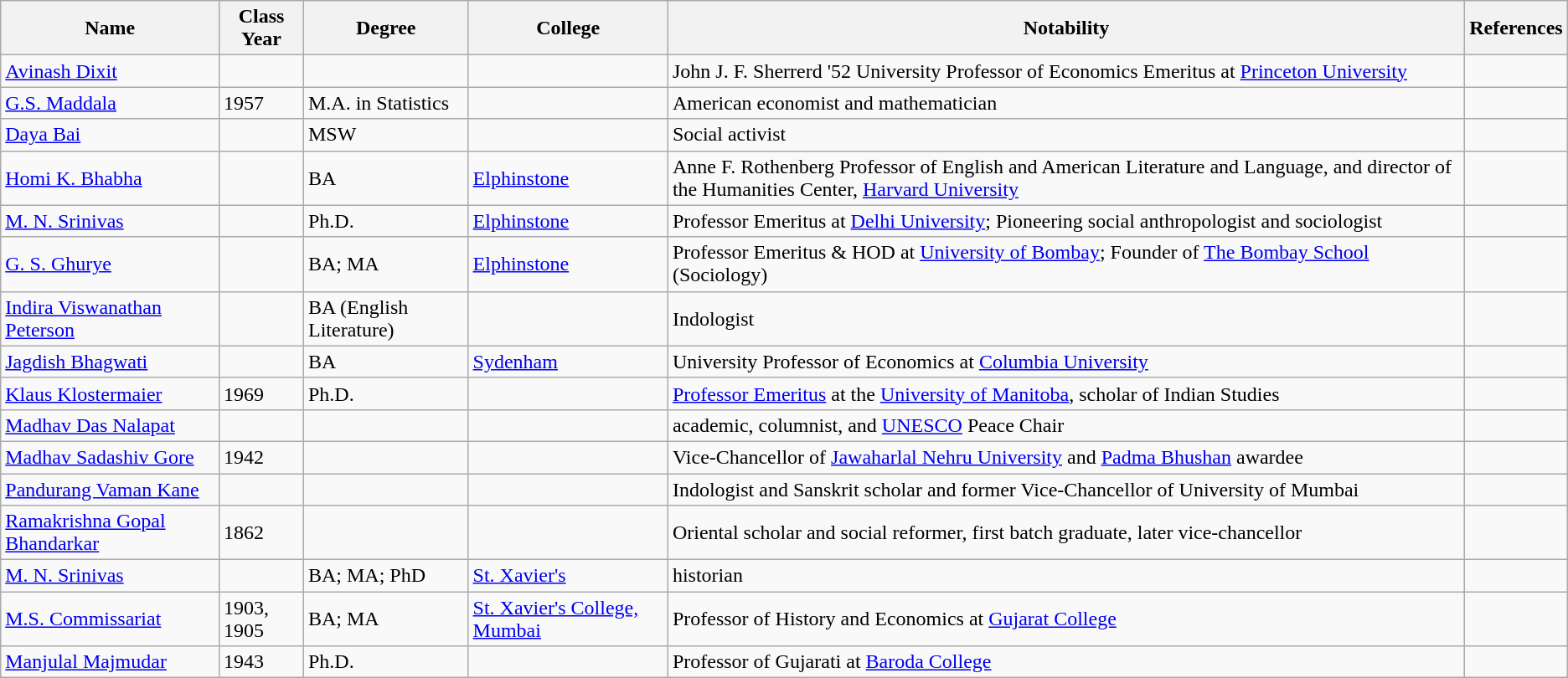<table class="wikitable sortable">
<tr>
<th>Name</th>
<th>Class<br>Year</th>
<th>Degree</th>
<th>College</th>
<th class="unsortable">Notability</th>
<th class="unsortable">References</th>
</tr>
<tr>
<td><a href='#'>Avinash Dixit</a></td>
<td></td>
<td></td>
<td></td>
<td>John J. F. Sherrerd '52 University Professor of Economics Emeritus at <a href='#'>Princeton University</a></td>
<td></td>
</tr>
<tr>
<td><a href='#'>G.S. Maddala</a></td>
<td>1957</td>
<td>M.A. in Statistics</td>
<td></td>
<td>American economist and mathematician</td>
<td></td>
</tr>
<tr>
<td><a href='#'>Daya Bai</a></td>
<td></td>
<td>MSW</td>
<td></td>
<td>Social activist</td>
<td></td>
</tr>
<tr>
<td><a href='#'>Homi K. Bhabha</a></td>
<td></td>
<td>BA</td>
<td><a href='#'>Elphinstone</a></td>
<td>Anne F. Rothenberg Professor of English and American Literature and Language, and director of the Humanities Center, <a href='#'>Harvard University</a></td>
<td></td>
</tr>
<tr>
<td><a href='#'>M. N. Srinivas</a></td>
<td></td>
<td>Ph.D.</td>
<td><a href='#'>Elphinstone</a></td>
<td>Professor Emeritus at <a href='#'>Delhi University</a>; Pioneering social anthropologist and sociologist</td>
<td></td>
</tr>
<tr>
<td><a href='#'>G. S. Ghurye</a></td>
<td></td>
<td>BA; MA</td>
<td><a href='#'>Elphinstone</a></td>
<td>Professor Emeritus & HOD at <a href='#'>University of Bombay</a>; Founder of <a href='#'>The Bombay School</a> (Sociology)</td>
<td></td>
</tr>
<tr>
<td><a href='#'>Indira Viswanathan Peterson</a></td>
<td></td>
<td>BA (English Literature)</td>
<td></td>
<td>Indologist</td>
<td></td>
</tr>
<tr>
<td><a href='#'>Jagdish Bhagwati</a></td>
<td></td>
<td>BA</td>
<td><a href='#'>Sydenham</a></td>
<td>University Professor of Economics at <a href='#'>Columbia University</a></td>
<td></td>
</tr>
<tr>
<td><a href='#'>Klaus Klostermaier</a></td>
<td>1969</td>
<td>Ph.D.</td>
<td></td>
<td><a href='#'>Professor Emeritus</a> at the <a href='#'>University of Manitoba</a>, scholar of Indian Studies</td>
<td></td>
</tr>
<tr>
<td><a href='#'>Madhav Das Nalapat</a></td>
<td></td>
<td></td>
<td></td>
<td>academic, columnist, and <a href='#'>UNESCO</a> Peace Chair</td>
<td></td>
</tr>
<tr>
<td><a href='#'>Madhav Sadashiv Gore</a></td>
<td>1942</td>
<td></td>
<td></td>
<td>Vice-Chancellor of <a href='#'>Jawaharlal Nehru University</a> and <a href='#'>Padma Bhushan</a> awardee</td>
<td></td>
</tr>
<tr>
<td><a href='#'>Pandurang Vaman Kane</a></td>
<td></td>
<td></td>
<td></td>
<td>Indologist and Sanskrit scholar and former Vice-Chancellor of University of Mumbai</td>
<td></td>
</tr>
<tr>
<td><a href='#'>Ramakrishna Gopal Bhandarkar</a></td>
<td>1862</td>
<td></td>
<td></td>
<td>Oriental scholar and social reformer, first batch graduate, later vice-chancellor</td>
<td></td>
</tr>
<tr>
<td><a href='#'>M. N. Srinivas</a></td>
<td></td>
<td>BA; MA; PhD</td>
<td><a href='#'>St. Xavier's</a></td>
<td>historian</td>
<td></td>
</tr>
<tr>
<td><a href='#'>M.S. Commissariat</a></td>
<td>1903, 1905</td>
<td>BA; MA</td>
<td><a href='#'>St. Xavier's College, Mumbai</a></td>
<td>Professor of History and Economics at <a href='#'>Gujarat College</a></td>
<td></td>
</tr>
<tr>
<td><a href='#'>Manjulal Majmudar</a></td>
<td>1943</td>
<td>Ph.D.</td>
<td></td>
<td>Professor of Gujarati at <a href='#'>Baroda College</a></td>
<td></td>
</tr>
</table>
